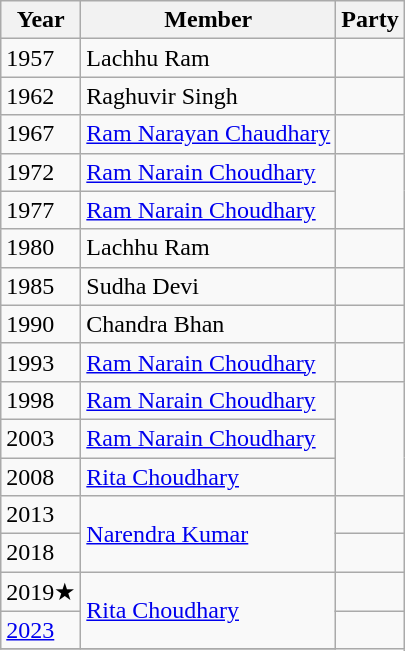<table class="wikitable sortable">
<tr>
<th>Year</th>
<th>Member</th>
<th colspan=2>Party</th>
</tr>
<tr>
<td>1957</td>
<td>Lachhu Ram</td>
<td></td>
</tr>
<tr>
<td>1962</td>
<td>Raghuvir Singh</td>
<td></td>
</tr>
<tr>
<td>1967</td>
<td><a href='#'>Ram Narayan Chaudhary</a></td>
<td></td>
</tr>
<tr>
<td>1972</td>
<td><a href='#'>Ram Narain Choudhary</a></td>
</tr>
<tr>
<td>1977</td>
<td><a href='#'>Ram Narain Choudhary</a></td>
</tr>
<tr>
<td>1980</td>
<td>Lachhu Ram</td>
<td></td>
</tr>
<tr>
<td>1985</td>
<td>Sudha Devi</td>
<td></td>
</tr>
<tr>
<td>1990</td>
<td>Chandra Bhan</td>
<td></td>
</tr>
<tr>
<td>1993</td>
<td><a href='#'>Ram Narain Choudhary</a></td>
<td></td>
</tr>
<tr>
<td>1998</td>
<td><a href='#'>Ram Narain Choudhary</a></td>
</tr>
<tr>
<td>2003</td>
<td><a href='#'>Ram Narain Choudhary</a></td>
</tr>
<tr>
<td>2008</td>
<td><a href='#'>Rita Choudhary</a></td>
</tr>
<tr>
<td>2013</td>
<td rowspan=2><a href='#'>Narendra Kumar</a></td>
<td></td>
</tr>
<tr>
<td>2018</td>
<td></td>
</tr>
<tr>
<td>2019★</td>
<td rowspan=2><a href='#'>Rita Choudhary</a></td>
<td></td>
</tr>
<tr>
<td><a href='#'>2023</a></td>
</tr>
<tr>
</tr>
</table>
